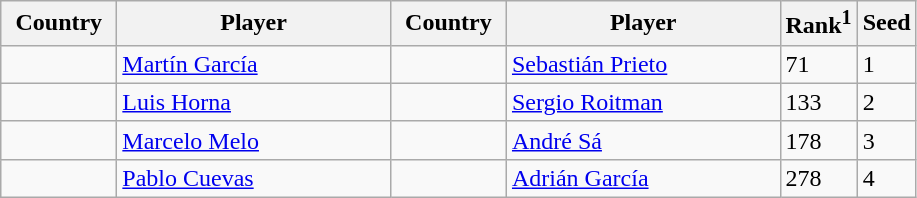<table class="sortable wikitable">
<tr>
<th width="70">Country</th>
<th width="175">Player</th>
<th width="70">Country</th>
<th width="175">Player</th>
<th>Rank<sup>1</sup></th>
<th>Seed</th>
</tr>
<tr>
<td></td>
<td><a href='#'>Martín García</a></td>
<td></td>
<td><a href='#'>Sebastián Prieto</a></td>
<td>71</td>
<td>1</td>
</tr>
<tr>
<td></td>
<td><a href='#'>Luis Horna</a></td>
<td></td>
<td><a href='#'>Sergio Roitman</a></td>
<td>133</td>
<td>2</td>
</tr>
<tr>
<td></td>
<td><a href='#'>Marcelo Melo</a></td>
<td></td>
<td><a href='#'>André Sá</a></td>
<td>178</td>
<td>3</td>
</tr>
<tr>
<td></td>
<td><a href='#'>Pablo Cuevas</a></td>
<td></td>
<td><a href='#'>Adrián García</a></td>
<td>278</td>
<td>4</td>
</tr>
</table>
